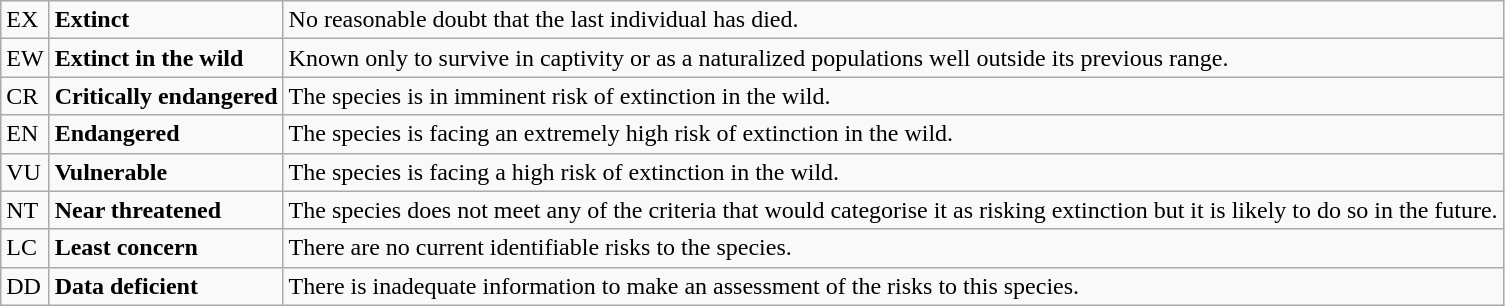<table class="wikitable" style="text-align:left">
<tr>
<td>EX</td>
<td><strong>Extinct</strong></td>
<td>No reasonable doubt that the last individual has died.</td>
</tr>
<tr>
<td>EW</td>
<td><strong>Extinct in the wild</strong></td>
<td>Known only to survive in captivity or as a naturalized populations well outside its previous range.</td>
</tr>
<tr>
<td>CR</td>
<td><strong>Critically endangered</strong></td>
<td>The species is in imminent risk of extinction in the wild.</td>
</tr>
<tr>
<td>EN</td>
<td><strong>Endangered</strong></td>
<td>The species is facing an extremely high risk of extinction in the wild.</td>
</tr>
<tr>
<td>VU</td>
<td><strong>Vulnerable</strong></td>
<td>The species is facing a high risk of extinction in the wild.</td>
</tr>
<tr>
<td>NT</td>
<td><strong>Near threatened</strong></td>
<td>The species does not meet any of the criteria that would categorise it as risking extinction but it is likely to do so in the future.</td>
</tr>
<tr>
<td>LC</td>
<td><strong>Least concern</strong></td>
<td>There are no current identifiable risks to the species.</td>
</tr>
<tr>
<td>DD</td>
<td><strong>Data deficient</strong></td>
<td>There is inadequate information to make an assessment of the risks to this species.</td>
</tr>
</table>
